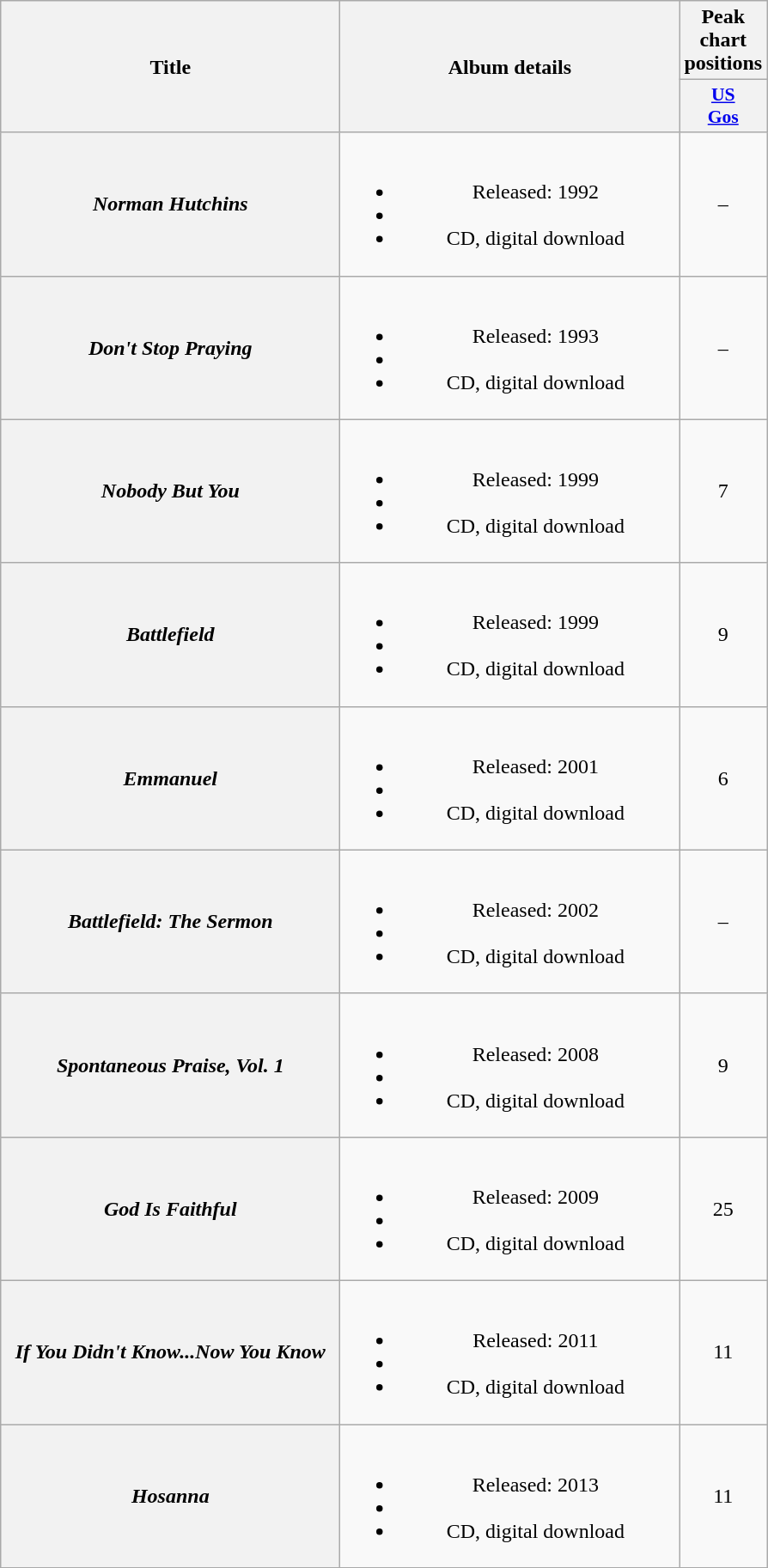<table class="wikitable plainrowheaders" style="text-align:center;">
<tr>
<th scope="col" rowspan="2" style="width:16em;">Title</th>
<th scope="col" rowspan="2" style="width:16em;">Album details</th>
<th scope="col" colspan="1">Peak chart positions</th>
</tr>
<tr>
<th style="width:3em; font-size:90%"><a href='#'>US<br>Gos</a></th>
</tr>
<tr>
<th scope="row"><em>Norman Hutchins</em></th>
<td><br><ul><li>Released: 1992</li><li></li><li>CD, digital download</li></ul></td>
<td>–</td>
</tr>
<tr>
<th scope="row"><em>Don't Stop Praying</em></th>
<td><br><ul><li>Released: 1993</li><li></li><li>CD, digital download</li></ul></td>
<td>–</td>
</tr>
<tr>
<th scope="row"><em>Nobody But You</em></th>
<td><br><ul><li>Released: 1999</li><li></li><li>CD, digital download</li></ul></td>
<td>7</td>
</tr>
<tr>
<th scope="row"><em>Battlefield</em></th>
<td><br><ul><li>Released: 1999</li><li></li><li>CD, digital download</li></ul></td>
<td>9</td>
</tr>
<tr>
<th scope="row"><em>Emmanuel</em></th>
<td><br><ul><li>Released: 2001</li><li></li><li>CD, digital download</li></ul></td>
<td>6</td>
</tr>
<tr>
<th scope="row"><em>Battlefield: The Sermon</em></th>
<td><br><ul><li>Released: 2002</li><li></li><li>CD, digital download</li></ul></td>
<td>–</td>
</tr>
<tr>
<th scope="row"><em>Spontaneous Praise, Vol. 1</em></th>
<td><br><ul><li>Released: 2008</li><li></li><li>CD, digital download</li></ul></td>
<td>9</td>
</tr>
<tr>
<th scope="row"><em>God Is Faithful</em></th>
<td><br><ul><li>Released: 2009</li><li></li><li>CD, digital download</li></ul></td>
<td>25</td>
</tr>
<tr>
<th scope="row"><em>If You Didn't Know...Now You Know</em></th>
<td><br><ul><li>Released: 2011</li><li></li><li>CD, digital download</li></ul></td>
<td>11</td>
</tr>
<tr>
<th scope="row"><em>Hosanna</em></th>
<td><br><ul><li>Released: 2013</li><li></li><li>CD, digital download</li></ul></td>
<td>11</td>
</tr>
</table>
